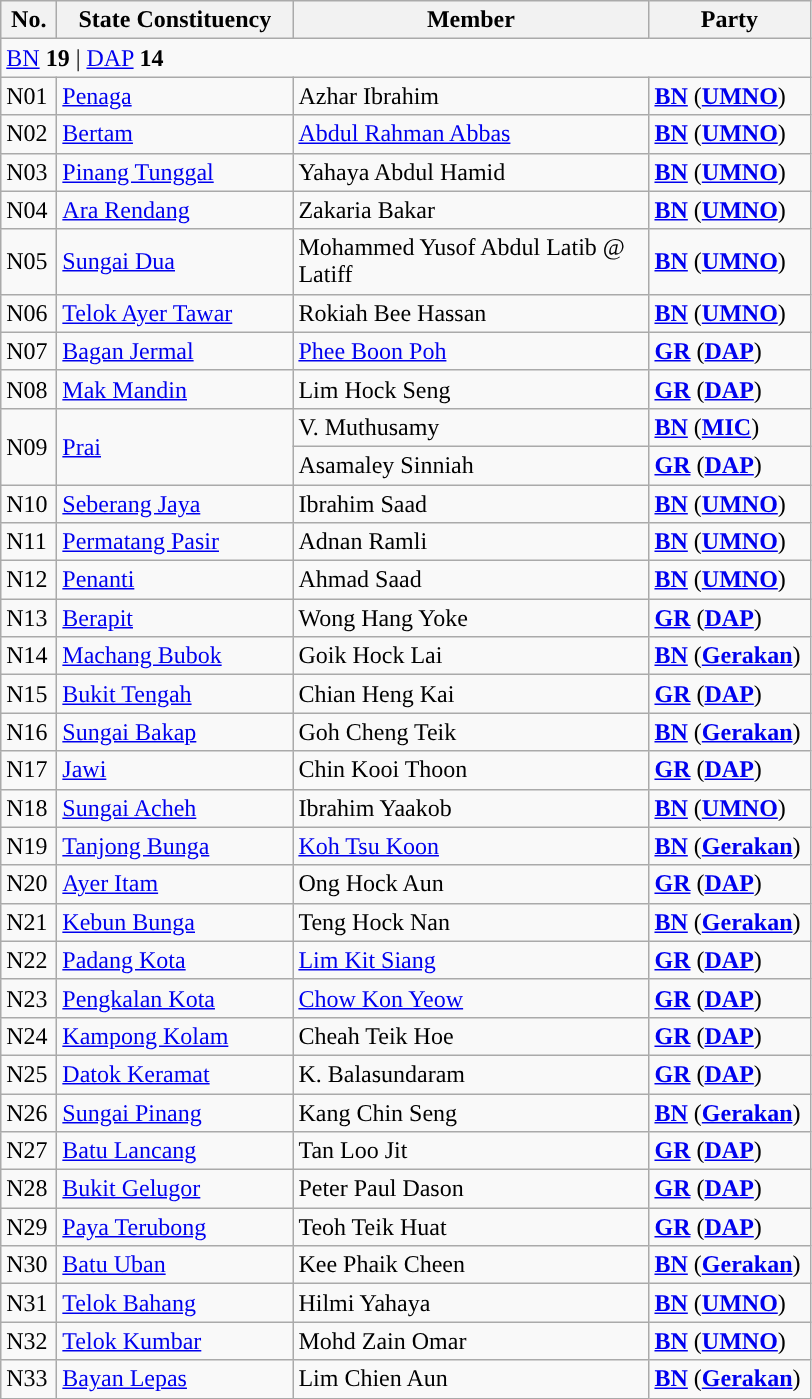<table class="wikitable sortable">
<tr>
<th style="width:30px;">No.</th>
<th style="width:150px;">State Constituency</th>
<th style="width:230px;">Member</th>
<th style="width:100px;">Party</th>
</tr>
<tr>
<td colspan="4"><a href='#'>BN</a> <strong>19</strong> | <a href='#'>DAP</a> <strong>14</strong></td>
</tr>
<tr>
<td>N01</td>
<td><a href='#'>Penaga</a></td>
<td>Azhar Ibrahim</td>
<td><strong><a href='#'>BN</a></strong> (<strong><a href='#'>UMNO</a></strong>)</td>
</tr>
<tr>
<td>N02</td>
<td><a href='#'>Bertam</a></td>
<td><a href='#'>Abdul Rahman Abbas</a></td>
<td><strong><a href='#'>BN</a></strong> (<strong><a href='#'>UMNO</a></strong>)</td>
</tr>
<tr>
<td>N03</td>
<td><a href='#'>Pinang Tunggal</a></td>
<td>Yahaya Abdul Hamid</td>
<td><strong><a href='#'>BN</a></strong> (<strong><a href='#'>UMNO</a></strong>)</td>
</tr>
<tr>
<td>N04</td>
<td><a href='#'>Ara Rendang</a></td>
<td>Zakaria Bakar</td>
<td><strong><a href='#'>BN</a></strong> (<strong><a href='#'>UMNO</a></strong>)</td>
</tr>
<tr>
<td>N05</td>
<td><a href='#'>Sungai Dua</a></td>
<td>Mohammed Yusof Abdul Latib @ Latiff</td>
<td><strong><a href='#'>BN</a></strong> (<strong><a href='#'>UMNO</a></strong>)</td>
</tr>
<tr>
<td>N06</td>
<td><a href='#'>Telok Ayer Tawar</a></td>
<td>Rokiah Bee Hassan</td>
<td><strong><a href='#'>BN</a></strong> (<strong><a href='#'>UMNO</a></strong>)</td>
</tr>
<tr>
<td>N07</td>
<td><a href='#'>Bagan Jermal</a></td>
<td><a href='#'>Phee Boon Poh</a></td>
<td><strong><a href='#'>GR</a></strong> (<strong><a href='#'>DAP</a></strong>)</td>
</tr>
<tr>
<td>N08</td>
<td><a href='#'>Mak Mandin</a></td>
<td>Lim Hock Seng</td>
<td><strong><a href='#'>GR</a></strong> (<strong><a href='#'>DAP</a></strong>)</td>
</tr>
<tr>
<td rowspan=2>N09</td>
<td rowspan=2><a href='#'>Prai</a></td>
<td>V. Muthusamy </td>
<td><strong><a href='#'>BN</a></strong> (<strong><a href='#'>MIC</a></strong>)</td>
</tr>
<tr>
<td>Asamaley Sinniah </td>
<td><strong><a href='#'>GR</a></strong> (<strong><a href='#'>DAP</a></strong>)</td>
</tr>
<tr>
<td>N10</td>
<td><a href='#'>Seberang Jaya</a></td>
<td>Ibrahim Saad</td>
<td><strong><a href='#'>BN</a></strong> (<strong><a href='#'>UMNO</a></strong>)</td>
</tr>
<tr>
<td>N11</td>
<td><a href='#'>Permatang Pasir</a></td>
<td>Adnan Ramli</td>
<td><strong><a href='#'>BN</a></strong> (<strong><a href='#'>UMNO</a></strong>)</td>
</tr>
<tr>
<td>N12</td>
<td><a href='#'>Penanti</a></td>
<td>Ahmad Saad</td>
<td><strong><a href='#'>BN</a></strong> (<strong><a href='#'>UMNO</a></strong>)</td>
</tr>
<tr>
<td>N13</td>
<td><a href='#'>Berapit</a></td>
<td>Wong Hang Yoke</td>
<td><strong><a href='#'>GR</a></strong> (<strong><a href='#'>DAP</a></strong>)</td>
</tr>
<tr>
<td>N14</td>
<td><a href='#'>Machang Bubok</a></td>
<td>Goik Hock Lai</td>
<td><strong><a href='#'>BN</a></strong> (<strong><a href='#'>Gerakan</a></strong>)</td>
</tr>
<tr>
<td>N15</td>
<td><a href='#'>Bukit Tengah</a></td>
<td>Chian Heng Kai</td>
<td><strong><a href='#'>GR</a></strong> (<strong><a href='#'>DAP</a></strong>)</td>
</tr>
<tr>
<td>N16</td>
<td><a href='#'>Sungai Bakap</a></td>
<td>Goh Cheng Teik</td>
<td><strong><a href='#'>BN</a></strong> (<strong><a href='#'>Gerakan</a></strong>)</td>
</tr>
<tr>
<td>N17</td>
<td><a href='#'>Jawi</a></td>
<td>Chin Kooi Thoon</td>
<td><strong><a href='#'>GR</a></strong> (<strong><a href='#'>DAP</a></strong>)</td>
</tr>
<tr>
<td>N18</td>
<td><a href='#'>Sungai Acheh</a></td>
<td>Ibrahim Yaakob</td>
<td><strong><a href='#'>BN</a></strong> (<strong><a href='#'>UMNO</a></strong>)</td>
</tr>
<tr>
<td>N19</td>
<td><a href='#'>Tanjong Bunga</a></td>
<td><a href='#'>Koh Tsu Koon</a></td>
<td><strong><a href='#'>BN</a></strong> (<strong><a href='#'>Gerakan</a></strong>)</td>
</tr>
<tr>
<td>N20</td>
<td><a href='#'>Ayer Itam</a></td>
<td>Ong Hock Aun</td>
<td><strong><a href='#'>GR</a></strong> (<strong><a href='#'>DAP</a></strong>)</td>
</tr>
<tr>
<td>N21</td>
<td><a href='#'>Kebun Bunga</a></td>
<td>Teng Hock Nan</td>
<td><strong><a href='#'>BN</a></strong> (<strong><a href='#'>Gerakan</a></strong>)</td>
</tr>
<tr>
<td>N22</td>
<td><a href='#'>Padang Kota</a></td>
<td><a href='#'>Lim Kit Siang</a></td>
<td><strong><a href='#'>GR</a></strong> (<strong><a href='#'>DAP</a></strong>)</td>
</tr>
<tr>
<td>N23</td>
<td><a href='#'>Pengkalan Kota</a></td>
<td><a href='#'>Chow Kon Yeow</a></td>
<td><strong><a href='#'>GR</a></strong> (<strong><a href='#'>DAP</a></strong>)</td>
</tr>
<tr>
<td>N24</td>
<td><a href='#'>Kampong Kolam</a></td>
<td>Cheah Teik Hoe</td>
<td><strong><a href='#'>GR</a></strong> (<strong><a href='#'>DAP</a></strong>)</td>
</tr>
<tr>
<td>N25</td>
<td><a href='#'>Datok Keramat</a></td>
<td>K. Balasundaram</td>
<td><strong><a href='#'>GR</a></strong> (<strong><a href='#'>DAP</a></strong>)</td>
</tr>
<tr>
<td>N26</td>
<td><a href='#'>Sungai Pinang</a></td>
<td>Kang Chin Seng</td>
<td><strong><a href='#'>BN</a></strong> (<strong><a href='#'>Gerakan</a></strong>)</td>
</tr>
<tr>
<td>N27</td>
<td><a href='#'>Batu Lancang</a></td>
<td>Tan Loo Jit</td>
<td><strong><a href='#'>GR</a></strong> (<strong><a href='#'>DAP</a></strong>)</td>
</tr>
<tr>
<td>N28</td>
<td><a href='#'>Bukit Gelugor</a></td>
<td>Peter Paul Dason</td>
<td><strong><a href='#'>GR</a></strong> (<strong><a href='#'>DAP</a></strong>)</td>
</tr>
<tr>
<td>N29</td>
<td><a href='#'>Paya Terubong</a></td>
<td>Teoh Teik Huat</td>
<td><strong><a href='#'>GR</a></strong> (<strong><a href='#'>DAP</a></strong>)</td>
</tr>
<tr>
<td>N30</td>
<td><a href='#'>Batu Uban</a></td>
<td>Kee Phaik Cheen</td>
<td><strong><a href='#'>BN</a></strong> (<strong><a href='#'>Gerakan</a></strong>)</td>
</tr>
<tr>
<td>N31</td>
<td><a href='#'>Telok Bahang</a></td>
<td>Hilmi Yahaya</td>
<td><strong><a href='#'>BN</a></strong> (<strong><a href='#'>UMNO</a></strong>)</td>
</tr>
<tr>
<td>N32</td>
<td><a href='#'>Telok Kumbar</a></td>
<td>Mohd Zain Omar</td>
<td><strong><a href='#'>BN</a></strong> (<strong><a href='#'>UMNO</a></strong>)</td>
</tr>
<tr>
<td>N33</td>
<td><a href='#'>Bayan Lepas</a></td>
<td>Lim Chien Aun</td>
<td><strong><a href='#'>BN</a></strong> (<strong><a href='#'>Gerakan</a></strong>)</td>
</tr>
</table>
